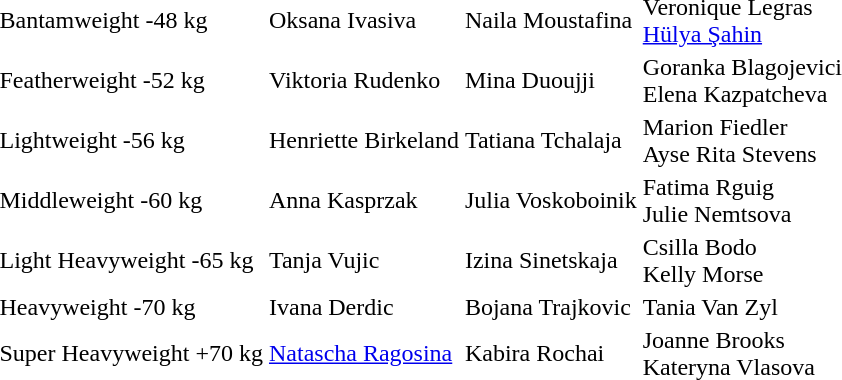<table>
<tr>
<td>Bantamweight -48 kg</td>
<td>Oksana Ivasiva </td>
<td>Naila Moustafina </td>
<td>Veronique Legras <br><a href='#'>Hülya Şahin</a> </td>
</tr>
<tr>
<td>Featherweight -52 kg</td>
<td>Viktoria Rudenko </td>
<td>Mina Duoujji </td>
<td>Goranka Blagojevici <br>Elena Kazpatcheva </td>
</tr>
<tr>
<td>Lightweight -56 kg</td>
<td>Henriette Birkeland </td>
<td>Tatiana Tchalaja </td>
<td>Marion Fiedler <br>Ayse Rita Stevens </td>
</tr>
<tr>
<td>Middleweight -60 kg</td>
<td>Anna Kasprzak </td>
<td>Julia Voskoboinik </td>
<td>Fatima Rguig <br>Julie Nemtsova </td>
</tr>
<tr>
<td>Light Heavyweight -65 kg</td>
<td>Tanja Vujic </td>
<td>Izina Sinetskaja </td>
<td>Csilla Bodo <br>Kelly Morse </td>
</tr>
<tr>
<td>Heavyweight -70 kg</td>
<td>Ivana Derdic </td>
<td>Bojana Trajkovic </td>
<td>Tania Van Zyl </td>
</tr>
<tr>
<td>Super Heavyweight +70 kg</td>
<td><a href='#'>Natascha Ragosina</a> </td>
<td>Kabira Rochai </td>
<td>Joanne Brooks <br>Kateryna Vlasova </td>
</tr>
<tr>
</tr>
</table>
